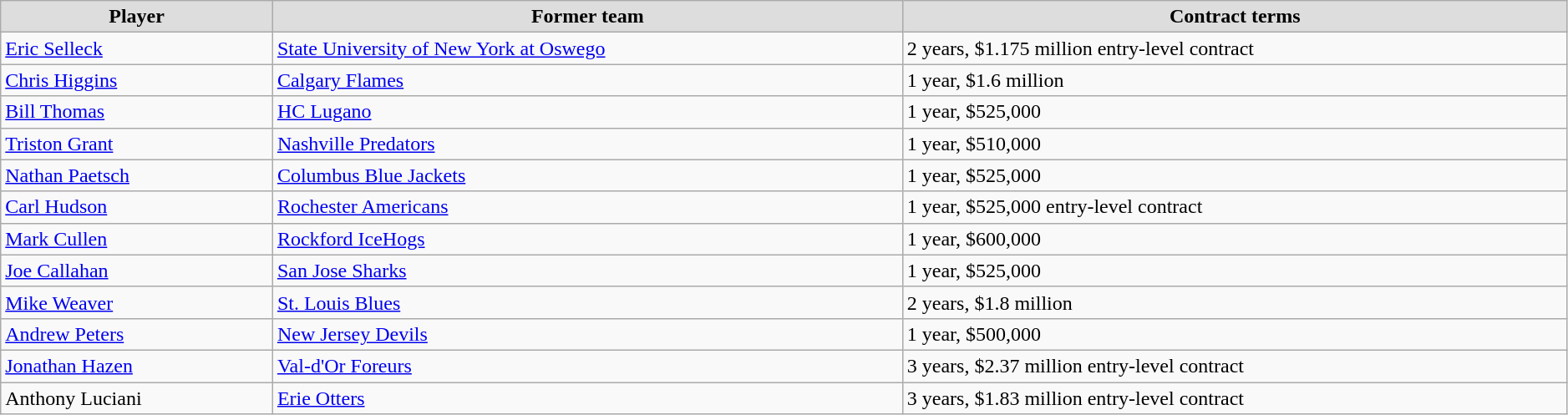<table class="wikitable" width=99%>
<tr align="center" bgcolor="#dddddd">
<td><strong>Player</strong></td>
<td><strong>Former team</strong></td>
<td><strong>Contract terms</strong></td>
</tr>
<tr>
<td><a href='#'>Eric Selleck</a></td>
<td><a href='#'>State University of New York at Oswego</a></td>
<td>2 years, $1.175 million entry-level contract</td>
</tr>
<tr>
<td><a href='#'>Chris Higgins</a></td>
<td><a href='#'>Calgary Flames</a></td>
<td>1 year, $1.6 million</td>
</tr>
<tr>
<td><a href='#'>Bill Thomas</a></td>
<td><a href='#'>HC Lugano</a></td>
<td>1 year, $525,000</td>
</tr>
<tr>
<td><a href='#'>Triston Grant</a></td>
<td><a href='#'>Nashville Predators</a></td>
<td>1 year, $510,000</td>
</tr>
<tr>
<td><a href='#'>Nathan Paetsch</a></td>
<td><a href='#'>Columbus Blue Jackets</a></td>
<td>1 year, $525,000</td>
</tr>
<tr>
<td><a href='#'>Carl Hudson</a></td>
<td><a href='#'>Rochester Americans</a></td>
<td>1 year, $525,000 entry-level contract</td>
</tr>
<tr>
<td><a href='#'>Mark Cullen</a></td>
<td><a href='#'>Rockford IceHogs</a></td>
<td>1 year, $600,000</td>
</tr>
<tr>
<td><a href='#'>Joe Callahan</a></td>
<td><a href='#'>San Jose Sharks</a></td>
<td>1 year, $525,000</td>
</tr>
<tr>
<td><a href='#'>Mike Weaver</a></td>
<td><a href='#'>St. Louis Blues</a></td>
<td>2 years, $1.8 million</td>
</tr>
<tr>
<td><a href='#'>Andrew Peters</a></td>
<td><a href='#'>New Jersey Devils</a></td>
<td>1 year, $500,000</td>
</tr>
<tr>
<td><a href='#'>Jonathan Hazen</a></td>
<td><a href='#'>Val-d'Or Foreurs</a></td>
<td>3 years, $2.37 million entry-level contract</td>
</tr>
<tr>
<td>Anthony Luciani</td>
<td><a href='#'>Erie Otters</a></td>
<td>3 years, $1.83 million entry-level contract</td>
</tr>
</table>
